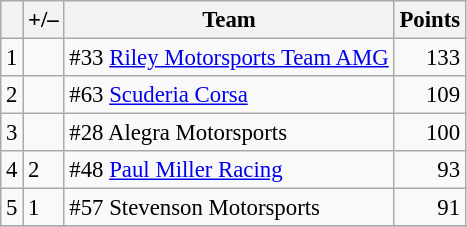<table class="wikitable" style="font-size: 95%;">
<tr>
<th scope="col"></th>
<th scope="col">+/–</th>
<th scope="col">Team</th>
<th scope="col">Points</th>
</tr>
<tr>
<td align=center>1</td>
<td align="left"></td>
<td> #33 <a href='#'>Riley Motorsports Team AMG</a></td>
<td align=right>133</td>
</tr>
<tr>
<td align=center>2</td>
<td align="left"></td>
<td>  #63 <a href='#'>Scuderia Corsa</a></td>
<td align=right>109</td>
</tr>
<tr>
<td align=center>3</td>
<td align="left"></td>
<td>  #28 Alegra Motorsports</td>
<td align=right>100</td>
</tr>
<tr>
<td align=center>4</td>
<td align="left"> 2</td>
<td>  #48 <a href='#'>Paul Miller Racing</a></td>
<td align=right>93</td>
</tr>
<tr>
<td align=center>5</td>
<td align="left"> 1</td>
<td> #57 Stevenson Motorsports</td>
<td align=right>91</td>
</tr>
<tr>
</tr>
</table>
